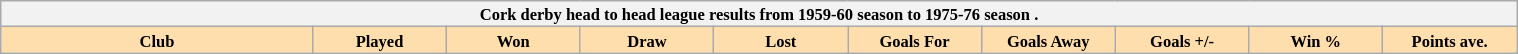<table class="wikitable plainrowheaders" style="border-collapse:collapse; margin:auto; width:80%; text-align:center; font-size: 11px">
<tr>
<th colspan=10 style="font-size:14">Cork derby head to head league results from 1959-60 season to 1975-76 season .</th>
</tr>
<tr>
<th width=170px style="background: #ffdead;">Club</th>
<th width=70px style="background: #ffdead;">Played</th>
<th width=70px style="background: #ffdead;">Won</th>
<th width=70px style="background: #ffdead;">Draw</th>
<th width=70px style="background: #ffdead;">Lost</th>
<th width=70px style="background: #ffdead;">Goals For</th>
<th width=70px style="background: #ffdead;">Goals Away</th>
<th width=70px style="background: #ffdead;">Goals +/-</th>
<th width=70px style="background: #ffdead;">Win %</th>
<th width=70px style="background: #ffdead;">Points ave.</th>
</tr>
</table>
